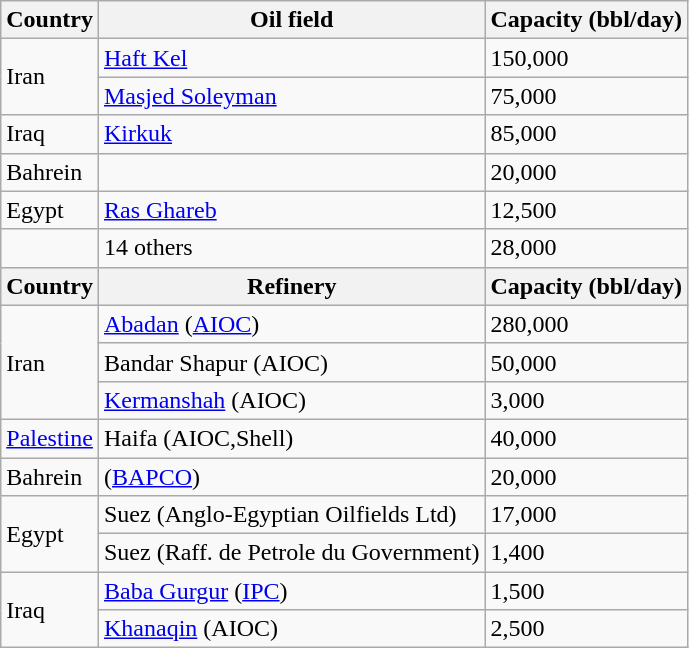<table class=wikitable>
<tr>
<th>Country</th>
<th>Oil field</th>
<th>Capacity (bbl/day)</th>
</tr>
<tr>
<td rowspan=2>Iran</td>
<td><a href='#'>Haft Kel</a></td>
<td>150,000</td>
</tr>
<tr>
<td><a href='#'>Masjed Soleyman</a></td>
<td>75,000</td>
</tr>
<tr>
<td>Iraq</td>
<td><a href='#'>Kirkuk</a></td>
<td>85,000</td>
</tr>
<tr>
<td>Bahrein</td>
<td></td>
<td>20,000</td>
</tr>
<tr>
<td>Egypt</td>
<td><a href='#'>Ras Ghareb</a></td>
<td>12,500</td>
</tr>
<tr>
<td></td>
<td>14 others</td>
<td>28,000</td>
</tr>
<tr>
<th>Country</th>
<th>Refinery</th>
<th>Capacity (bbl/day)</th>
</tr>
<tr>
<td rowspan=3>Iran</td>
<td><a href='#'>Abadan</a> (<a href='#'>AIOC</a>)</td>
<td>280,000</td>
</tr>
<tr>
<td>Bandar Shapur (AIOC)</td>
<td>50,000</td>
</tr>
<tr>
<td><a href='#'>Kermanshah</a> (AIOC)</td>
<td>3,000</td>
</tr>
<tr>
<td><a href='#'>Palestine</a></td>
<td>Haifa (AIOC,Shell)</td>
<td>40,000</td>
</tr>
<tr>
<td>Bahrein</td>
<td>(<a href='#'>BAPCO</a>)</td>
<td>20,000</td>
</tr>
<tr>
<td rowspan=2>Egypt</td>
<td>Suez (Anglo-Egyptian Oilfields Ltd)</td>
<td>17,000</td>
</tr>
<tr>
<td>Suez (Raff. de Petrole du Government)</td>
<td>1,400</td>
</tr>
<tr>
<td rowspan=2>Iraq</td>
<td><a href='#'>Baba Gurgur</a> (<a href='#'>IPC</a>)</td>
<td>1,500</td>
</tr>
<tr>
<td><a href='#'>Khanaqin</a> (AIOC)</td>
<td>2,500</td>
</tr>
</table>
